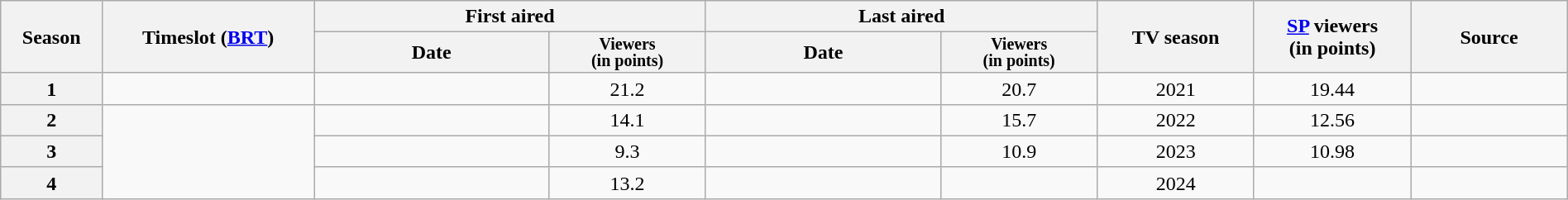<table class="wikitable nowrap" style="text-align:center; width:100%;">
<tr>
<th rowspan=2>Season</th>
<th rowspan=2>Timeslot (<a href='#'>BRT</a>)</th>
<th colspan=2 width="25%">First aired</th>
<th colspan=2 width="25%">Last aired</th>
<th rowspan=2 width="10%">TV season</th>
<th rowspan=2 width="10%"><a href='#'>SP</a> viewers<br>(in points)</th>
<th rowspan=2 width="10%">Source</th>
</tr>
<tr>
<th>Date</th>
<th span style="width:10%; font-size:smaller; font-weight:bold; line-height:100%;">Viewers<br>(in points)</th>
<th>Date</th>
<th span style="width:10%; font-size:smaller; font-weight:bold; line-height:100%;">Viewers<br>(in points)</th>
</tr>
<tr>
<th>1</th>
<td></td>
<td></td>
<td>21.2</td>
<td></td>
<td>20.7</td>
<td>2021</td>
<td>19.44</td>
<td><br></td>
</tr>
<tr>
<th>2</th>
<td rowspan=3></td>
<td></td>
<td>14.1</td>
<td></td>
<td>15.7</td>
<td>2022</td>
<td>12.56</td>
<td><br></td>
</tr>
<tr>
<th>3</th>
<td></td>
<td>9.3</td>
<td></td>
<td>10.9</td>
<td>2023</td>
<td>10.98</td>
<td><br></td>
</tr>
<tr>
<th>4</th>
<td></td>
<td>13.2</td>
<td></td>
<td></td>
<td>2024</td>
<td></td>
<td></td>
</tr>
</table>
